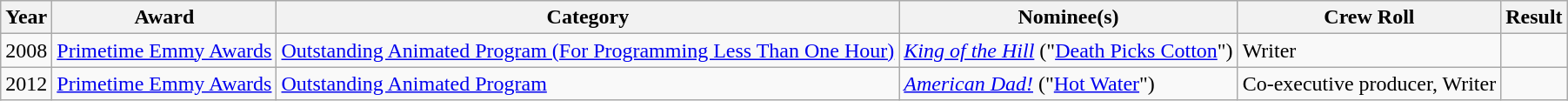<table class="wikitable sortable">
<tr>
<th>Year</th>
<th>Award</th>
<th>Category</th>
<th>Nominee(s)</th>
<th>Crew Roll</th>
<th>Result</th>
</tr>
<tr>
<td>2008</td>
<td><a href='#'>Primetime Emmy Awards</a></td>
<td><a href='#'>Outstanding Animated Program (For Programming Less Than One Hour)</a></td>
<td><em><a href='#'>King of the Hill</a></em> ("<a href='#'>Death Picks Cotton</a>")</td>
<td>Writer</td>
<td></td>
</tr>
<tr>
<td>2012</td>
<td><a href='#'>Primetime Emmy Awards</a></td>
<td><a href='#'>Outstanding Animated Program</a></td>
<td><em><a href='#'>American Dad!</a></em> ("<a href='#'>Hot Water</a>")</td>
<td>Co-executive producer, Writer</td>
<td></td>
</tr>
</table>
